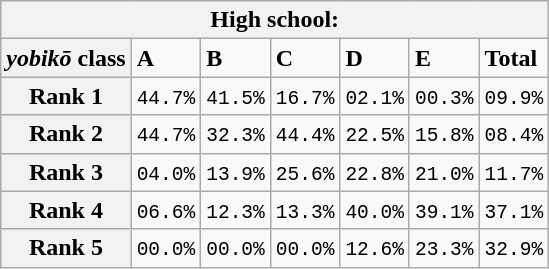<table class="wikitable">
<tr>
<th colspan="7">High school:</th>
</tr>
<tr>
<th><strong><em>yobikō</em></strong> class</th>
<td><strong>A</strong></td>
<td><strong>B</strong></td>
<td><strong>C</strong></td>
<td><strong>D</strong></td>
<td><strong>E</strong></td>
<td><strong>Total</strong></td>
</tr>
<tr>
<th>Rank 1</th>
<td><code>44.7%</code></td>
<td><code>41.5%</code></td>
<td><code>16.7%</code></td>
<td><code>02.1%</code></td>
<td><code>00.3%</code></td>
<td><code>09.9%</code></td>
</tr>
<tr>
<th>Rank 2</th>
<td><code>44.7%</code></td>
<td><code>32.3%</code></td>
<td><code>44.4%</code></td>
<td><code>22.5%</code></td>
<td><code>15.8%</code></td>
<td><code>08.4%</code></td>
</tr>
<tr>
<th>Rank 3</th>
<td><code>04.0%</code></td>
<td><code>13.9%</code></td>
<td><code>25.6%</code></td>
<td><code>22.8%</code></td>
<td><code>21.0%</code></td>
<td><code>11.7%</code></td>
</tr>
<tr>
<th>Rank 4</th>
<td><code>06.6%</code></td>
<td><code>12.3%</code></td>
<td><code>13.3%</code></td>
<td><code>40.0%</code></td>
<td><code>39.1%</code></td>
<td><code>37.1%</code></td>
</tr>
<tr>
<th>Rank 5</th>
<td><code>00.0%</code></td>
<td><code>00.0%</code></td>
<td><code>00.0%</code></td>
<td><code>12.6%</code></td>
<td><code>23.3%</code></td>
<td><code>32.9%</code></td>
</tr>
</table>
